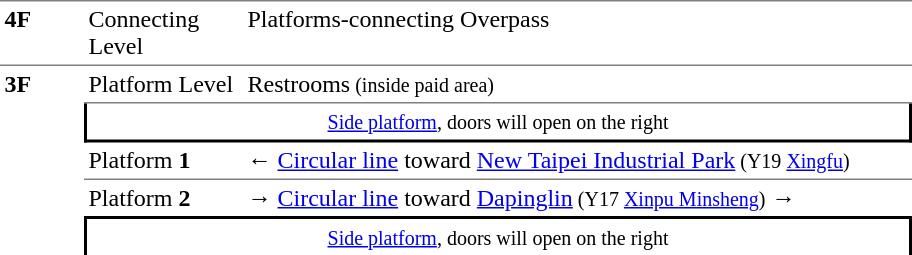<table border=0 cellspacing=0 cellpadding=3>
<tr>
<td style="border-bottom:solid 1px gray;" valign=top></td>
<td style="border-bottom:solid 1px gray;"></td>
<td style="border-bottom:solid 1px gray;"></td>
</tr>
<tr>
<td style="border-bottom:solid 1px gray;" width=50 valign=top><strong>4F</strong></td>
<td style="border-top:solid 0px gray;border-bottom:solid 1px gray;" width=100 valign=top>Connecting Level</td>
<td style="border-top:solid 0px gray;border-bottom:solid 1px gray;" width=440 valign=top>Platforms-connecting Overpass</td>
</tr>
<tr>
<td style="border-top:solid 0px gray;border-bottom:solid 0px gray;" width=50 rowspan=10 valign=top><strong>3F</strong></td>
<td style="border-top:solid 0px gray;border-bottom:solid 1px gray;" width=100 valign=top>Platform Level</td>
<td style="border-top:solid 0px gray;border-bottom:solid 1px gray;" width=440 valign=top>Restrooms<small> (inside paid area)</small></td>
</tr>
<tr>
<td style="border-right:solid 2px black;border-left:solid 2px black;border-bottom:solid 2px black;border-top:solid 0px gray;text-align:center;" colspan=2><small><a href='#'>Side platform</a>, doors will open on the right</small></td>
</tr>
<tr>
<td style="border-bottom:solid 1px gray;" width=100>Platform <span><strong>1</strong></span></td>
<td style="border-bottom:solid 1px gray;" width=390><span></span>←  <a href='#'>Circular line</a> toward <a href='#'>New Taipei Industrial Park</a><small> (Y19 <a href='#'>Xingfu</a>)</small></td>
</tr>
<tr>
<td>Platform <span><strong>2</strong></span></td>
<td><span>→</span> <a href='#'>Circular line</a> toward <a href='#'>Dapinglin</a><small> (Y17 <a href='#'>Xinpu Minsheng</a>)</small> →</td>
</tr>
<tr>
<td style="border-top:solid 2px black;border-right:solid 2px black;border-left:solid 2px black;border-bottom:solid 0px gray;text-align:center;" colspan=2><small><a href='#'>Side platform</a>, doors will open on the right</small></td>
</tr>
</table>
